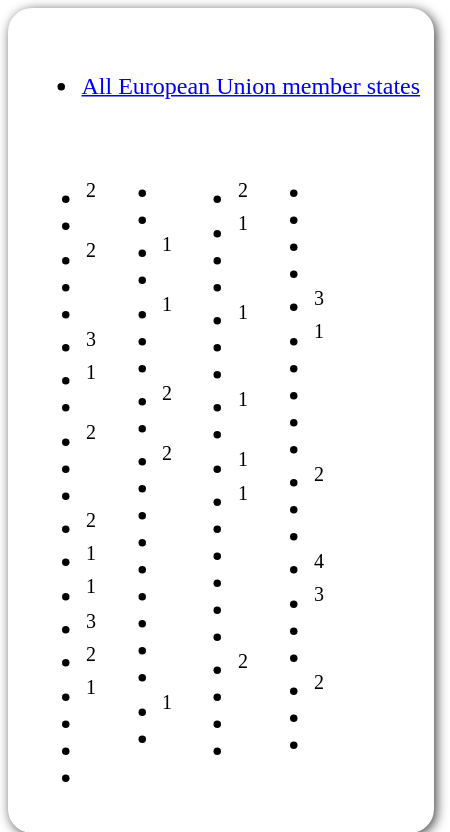<table style=" border-radius:1em; box-shadow: 0.1em 0.1em 0.5em rgba(0,0,0,0.75); background-color: white; border: 1px solid white; padding: 5px;">
<tr style="vertical-align:top;">
<td><br><ul><li> <a href='#'>All European Union member states</a></li></ul><table>
<tr>
<td><br><ul><li><sup>2</sup></li><li></li><li><sup>2</sup></li><li></li><li></li><li><sup>3</sup></li><li><sup>1</sup></li><li></li><li><sup>2</sup></li><li></li><li></li><li><sup>2</sup></li><li><sup>1</sup></li><li><sup>1</sup></li><li><sup>3</sup></li><li><sup>2</sup></li><li><sup>1</sup></li><li></li><li></li><li></li></ul></td>
<td valign="top"><br><ul><li></li><li></li><li><sup>1</sup></li><li></li><li><sup>1</sup></li><li></li><li></li><li><sup>2</sup></li><li></li><li><sup>2</sup></li><li></li><li></li><li></li><li></li><li></li><li></li><li></li><li></li><li><sup>1</sup></li><li></li></ul></td>
<td valign="top"><br><ul><li><sup>2</sup></li><li><sup>1</sup></li><li></li><li></li><li><sup>1</sup></li><li></li><li></li><li><sup>1</sup></li><li></li><li><sup>1</sup></li><li><sup>1</sup></li><li></li><li></li><li></li><li></li><li></li><li><sup>2</sup></li><li></li><li></li><li></li></ul></td>
<td valign="top"><br><ul><li></li><li></li><li></li><li></li><li><sup>3</sup></li><li><sup>1</sup></li><li></li><li></li><li></li><li></li><li><sup>2</sup></li><li></li><li></li><li><sup>4</sup></li><li><sup>3</sup></li><li></li><li></li><li><sup>2</sup></li><li></li><li></li></ul></td>
<td></td>
</tr>
</table>
</td>
</tr>
</table>
